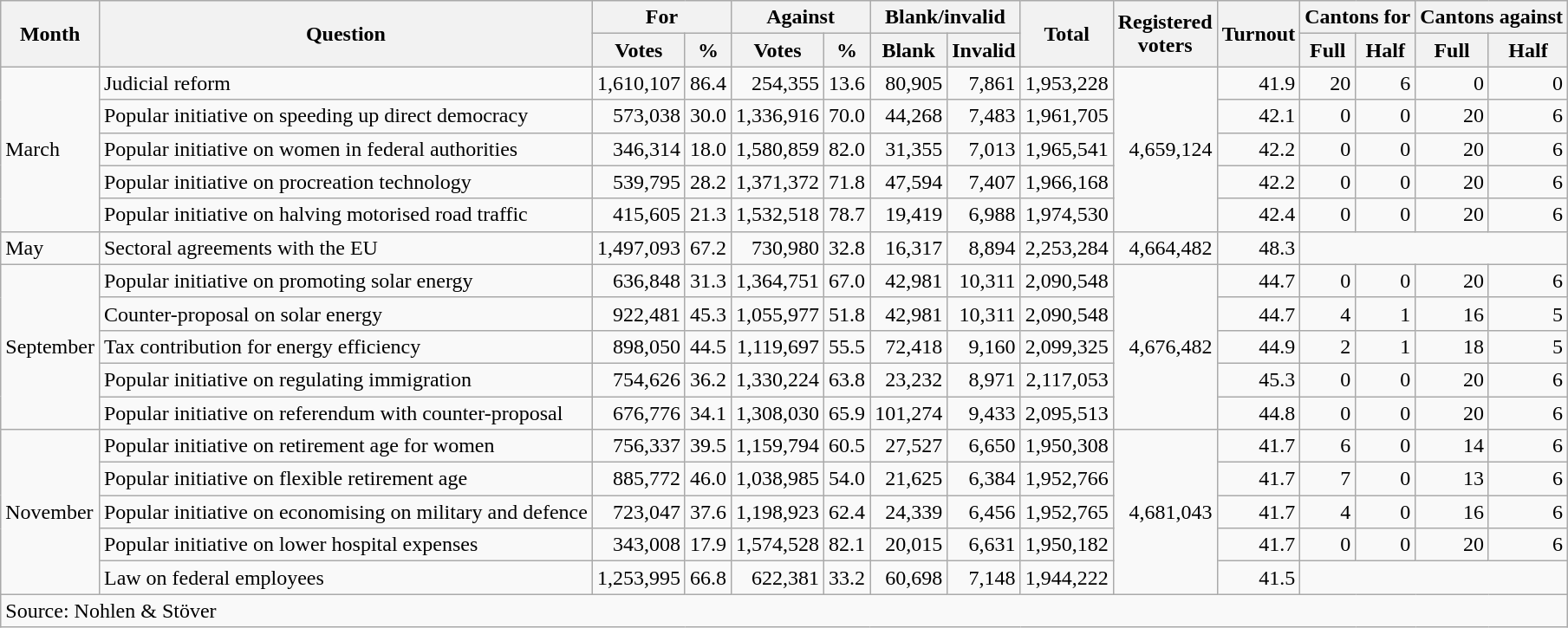<table class=wikitable style=text-align:right>
<tr>
<th rowspan=2>Month</th>
<th rowspan=2>Question</th>
<th colspan=2>For</th>
<th colspan=2>Against</th>
<th colspan=2>Blank/invalid</th>
<th rowspan=2>Total</th>
<th rowspan=2>Registered<br>voters</th>
<th rowspan=2>Turnout</th>
<th colspan=2>Cantons for</th>
<th colspan=2>Cantons against</th>
</tr>
<tr>
<th>Votes</th>
<th>%</th>
<th>Votes</th>
<th>%</th>
<th>Blank</th>
<th>Invalid</th>
<th>Full</th>
<th>Half</th>
<th>Full</th>
<th>Half</th>
</tr>
<tr>
<td align=left rowspan=5>March</td>
<td align=left>Judicial reform</td>
<td>1,610,107</td>
<td>86.4</td>
<td>254,355</td>
<td>13.6</td>
<td>80,905</td>
<td>7,861</td>
<td>1,953,228</td>
<td rowspan=5>4,659,124</td>
<td>41.9</td>
<td>20</td>
<td>6</td>
<td>0</td>
<td>0</td>
</tr>
<tr>
<td align=left>Popular initiative on speeding up direct democracy</td>
<td>573,038</td>
<td>30.0</td>
<td>1,336,916</td>
<td>70.0</td>
<td>44,268</td>
<td>7,483</td>
<td>1,961,705</td>
<td>42.1</td>
<td>0</td>
<td>0</td>
<td>20</td>
<td>6</td>
</tr>
<tr>
<td align=left>Popular initiative on women in federal authorities</td>
<td>346,314</td>
<td>18.0</td>
<td>1,580,859</td>
<td>82.0</td>
<td>31,355</td>
<td>7,013</td>
<td>1,965,541</td>
<td>42.2</td>
<td>0</td>
<td>0</td>
<td>20</td>
<td>6</td>
</tr>
<tr>
<td align=left>Popular initiative on procreation technology</td>
<td>539,795</td>
<td>28.2</td>
<td>1,371,372</td>
<td>71.8</td>
<td>47,594</td>
<td>7,407</td>
<td>1,966,168</td>
<td>42.2</td>
<td>0</td>
<td>0</td>
<td>20</td>
<td>6</td>
</tr>
<tr>
<td align=left>Popular initiative on halving motorised road traffic</td>
<td>415,605</td>
<td>21.3</td>
<td>1,532,518</td>
<td>78.7</td>
<td>19,419</td>
<td>6,988</td>
<td>1,974,530</td>
<td>42.4</td>
<td>0</td>
<td>0</td>
<td>20</td>
<td>6</td>
</tr>
<tr>
<td align=left>May</td>
<td align=left>Sectoral agreements with the EU</td>
<td>1,497,093</td>
<td>67.2</td>
<td>730,980</td>
<td>32.8</td>
<td>16,317</td>
<td>8,894</td>
<td>2,253,284</td>
<td>4,664,482</td>
<td>48.3</td>
<td colspan=4></td>
</tr>
<tr>
<td align=left rowspan=5>September</td>
<td align=left>Popular initiative on  promoting solar energy</td>
<td>636,848</td>
<td>31.3</td>
<td>1,364,751</td>
<td>67.0</td>
<td>42,981</td>
<td>10,311</td>
<td>2,090,548</td>
<td rowspan=5>4,676,482</td>
<td>44.7</td>
<td>0</td>
<td>0</td>
<td>20</td>
<td>6</td>
</tr>
<tr>
<td align=left>Counter-proposal on solar energy</td>
<td>922,481</td>
<td>45.3</td>
<td>1,055,977</td>
<td>51.8</td>
<td>42,981</td>
<td>10,311</td>
<td>2,090,548</td>
<td>44.7</td>
<td>4</td>
<td>1</td>
<td>16</td>
<td>5</td>
</tr>
<tr>
<td align=left>Tax contribution for energy efficiency</td>
<td>898,050</td>
<td>44.5</td>
<td>1,119,697</td>
<td>55.5</td>
<td>72,418</td>
<td>9,160</td>
<td>2,099,325</td>
<td>44.9</td>
<td>2</td>
<td>1</td>
<td>18</td>
<td>5</td>
</tr>
<tr>
<td align=left>Popular initiative on regulating immigration</td>
<td>754,626</td>
<td>36.2</td>
<td>1,330,224</td>
<td>63.8</td>
<td>23,232</td>
<td>8,971</td>
<td>2,117,053</td>
<td>45.3</td>
<td>0</td>
<td>0</td>
<td>20</td>
<td>6</td>
</tr>
<tr>
<td align=left>Popular initiative on referendum with counter-proposal</td>
<td>676,776</td>
<td>34.1</td>
<td>1,308,030</td>
<td>65.9</td>
<td>101,274</td>
<td>9,433</td>
<td>2,095,513</td>
<td>44.8</td>
<td>0</td>
<td>0</td>
<td>20</td>
<td>6</td>
</tr>
<tr>
<td align=left rowspan=5>November</td>
<td align=left>Popular initiative on retirement age for women</td>
<td>756,337</td>
<td>39.5</td>
<td>1,159,794</td>
<td>60.5</td>
<td>27,527</td>
<td>6,650</td>
<td>1,950,308</td>
<td rowspan=5>4,681,043</td>
<td>41.7</td>
<td>6</td>
<td>0</td>
<td>14</td>
<td>6</td>
</tr>
<tr>
<td align=left>Popular initiative on flexible retirement age</td>
<td>885,772</td>
<td>46.0</td>
<td>1,038,985</td>
<td>54.0</td>
<td>21,625</td>
<td>6,384</td>
<td>1,952,766</td>
<td>41.7</td>
<td>7</td>
<td>0</td>
<td>13</td>
<td>6</td>
</tr>
<tr>
<td align=left>Popular initiative on economising on military and defence</td>
<td>723,047</td>
<td>37.6</td>
<td>1,198,923</td>
<td>62.4</td>
<td>24,339</td>
<td>6,456</td>
<td>1,952,765</td>
<td>41.7</td>
<td>4</td>
<td>0</td>
<td>16</td>
<td>6</td>
</tr>
<tr>
<td align=left>Popular initiative on lower hospital expenses</td>
<td>343,008</td>
<td>17.9</td>
<td>1,574,528</td>
<td>82.1</td>
<td>20,015</td>
<td>6,631</td>
<td>1,950,182</td>
<td>41.7</td>
<td>0</td>
<td>0</td>
<td>20</td>
<td>6</td>
</tr>
<tr>
<td align=left>Law on federal employees</td>
<td>1,253,995</td>
<td>66.8</td>
<td>622,381</td>
<td>33.2</td>
<td>60,698</td>
<td>7,148</td>
<td>1,944,222</td>
<td>41.5</td>
<td colspan=4></td>
</tr>
<tr>
<td align=left colspan=15>Source: Nohlen & Stöver</td>
</tr>
</table>
